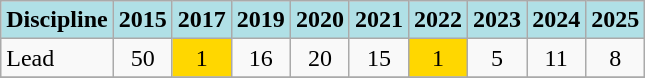<table class="wikitable" style="text-align: center">
<tr>
<th style="background: #b0e0e6">Discipline</th>
<th style="background: #b0e0e6">2015</th>
<th style="background: #b0e0e6">2017</th>
<th style="background: #b0e0e6">2019</th>
<th style="background: #b0e0e6">2020</th>
<th style="background: #b0e0e6">2021</th>
<th style="background: #b0e0e6">2022</th>
<th style="background: #b0e0e6">2023</th>
<th style="background: #b0e0e6">2024</th>
<th style="background: #b0e0e6">2025</th>
</tr>
<tr>
<td align="left">Lead</td>
<td>50</td>
<td style="background: gold">1</td>
<td>16</td>
<td>20</td>
<td>15</td>
<td style="background: gold">1</td>
<td>5</td>
<td>11</td>
<td>8</td>
</tr>
<tr>
</tr>
</table>
